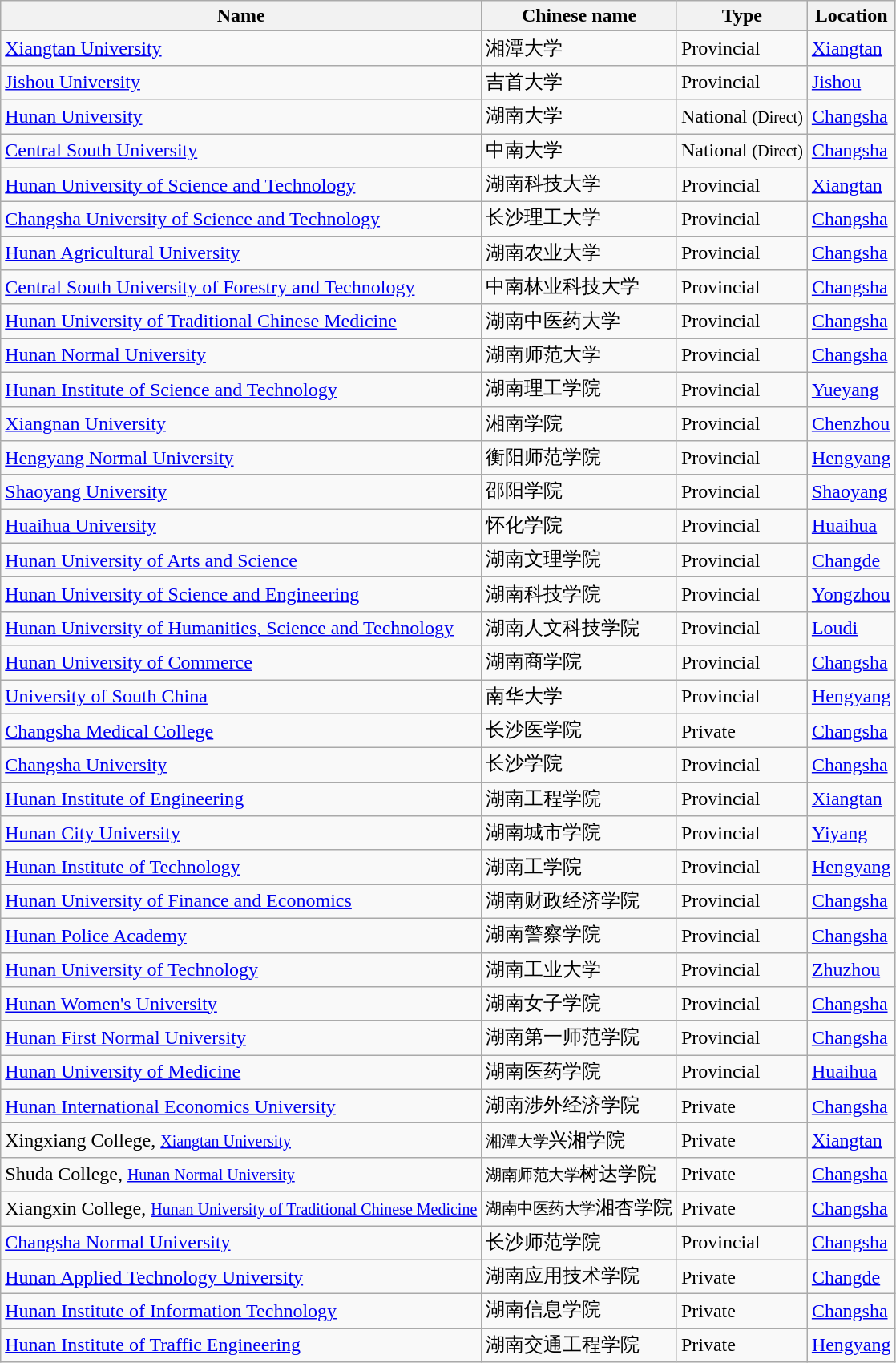<table class="wikitable + sortable">
<tr>
<th>Name</th>
<th>Chinese name</th>
<th>Type</th>
<th>Location</th>
</tr>
<tr>
<td><a href='#'>Xiangtan University</a></td>
<td>湘潭大学</td>
<td>Provincial</td>
<td><a href='#'>Xiangtan</a></td>
</tr>
<tr>
<td><a href='#'>Jishou University</a></td>
<td>吉首大学</td>
<td>Provincial</td>
<td><a href='#'>Jishou</a></td>
</tr>
<tr>
<td><a href='#'>Hunan University </a></td>
<td>湖南大学</td>
<td>National <small>(Direct)</small></td>
<td><a href='#'>Changsha</a></td>
</tr>
<tr>
<td><a href='#'>Central South University</a></td>
<td>中南大学</td>
<td>National <small>(Direct)</small></td>
<td><a href='#'>Changsha</a></td>
</tr>
<tr>
<td><a href='#'>Hunan University of Science and Technology</a></td>
<td>湖南科技大学</td>
<td>Provincial</td>
<td><a href='#'>Xiangtan</a></td>
</tr>
<tr>
<td><a href='#'>Changsha University of Science and Technology</a></td>
<td>长沙理工大学</td>
<td>Provincial</td>
<td><a href='#'>Changsha</a></td>
</tr>
<tr>
<td><a href='#'>Hunan Agricultural University</a></td>
<td>湖南农业大学</td>
<td>Provincial</td>
<td><a href='#'>Changsha</a></td>
</tr>
<tr>
<td><a href='#'>Central South University of Forestry and Technology</a></td>
<td>中南林业科技大学</td>
<td>Provincial</td>
<td><a href='#'>Changsha</a></td>
</tr>
<tr>
<td><a href='#'>Hunan University of Traditional Chinese Medicine</a></td>
<td>湖南中医药大学</td>
<td>Provincial</td>
<td><a href='#'>Changsha</a></td>
</tr>
<tr>
<td><a href='#'>Hunan Normal University</a></td>
<td>湖南师范大学</td>
<td>Provincial</td>
<td><a href='#'>Changsha</a></td>
</tr>
<tr>
<td><a href='#'>Hunan Institute of Science and Technology</a></td>
<td>湖南理工学院</td>
<td>Provincial</td>
<td><a href='#'>Yueyang</a></td>
</tr>
<tr>
<td><a href='#'>Xiangnan University</a></td>
<td>湘南学院</td>
<td>Provincial</td>
<td><a href='#'>Chenzhou</a></td>
</tr>
<tr>
<td><a href='#'>Hengyang Normal University</a></td>
<td>衡阳师范学院</td>
<td>Provincial</td>
<td><a href='#'>Hengyang</a></td>
</tr>
<tr>
<td><a href='#'>Shaoyang University</a></td>
<td>邵阳学院</td>
<td>Provincial</td>
<td><a href='#'>Shaoyang</a></td>
</tr>
<tr>
<td><a href='#'>Huaihua University</a></td>
<td>怀化学院</td>
<td>Provincial</td>
<td><a href='#'>Huaihua</a></td>
</tr>
<tr>
<td><a href='#'>Hunan University of Arts and Science</a></td>
<td>湖南文理学院</td>
<td>Provincial</td>
<td><a href='#'>Changde</a></td>
</tr>
<tr>
<td><a href='#'>Hunan University of Science and Engineering</a></td>
<td>湖南科技学院</td>
<td>Provincial</td>
<td><a href='#'>Yongzhou</a></td>
</tr>
<tr>
<td><a href='#'>Hunan University of Humanities, Science and Technology</a></td>
<td>湖南人文科技学院</td>
<td>Provincial</td>
<td><a href='#'>Loudi</a></td>
</tr>
<tr>
<td><a href='#'>Hunan University of Commerce</a></td>
<td>湖南商学院</td>
<td>Provincial</td>
<td><a href='#'>Changsha</a></td>
</tr>
<tr>
<td><a href='#'>University of South China</a></td>
<td>南华大学</td>
<td>Provincial</td>
<td><a href='#'>Hengyang</a></td>
</tr>
<tr>
<td><a href='#'>Changsha Medical College </a></td>
<td>长沙医学院</td>
<td>Private</td>
<td><a href='#'>Changsha</a></td>
</tr>
<tr>
<td><a href='#'>Changsha University</a></td>
<td>长沙学院</td>
<td>Provincial</td>
<td><a href='#'>Changsha</a></td>
</tr>
<tr>
<td><a href='#'>Hunan Institute of Engineering</a></td>
<td>湖南工程学院</td>
<td>Provincial</td>
<td><a href='#'>Xiangtan</a></td>
</tr>
<tr>
<td><a href='#'>Hunan City University</a></td>
<td>湖南城市学院</td>
<td>Provincial</td>
<td><a href='#'>Yiyang</a></td>
</tr>
<tr>
<td><a href='#'>Hunan Institute of Technology</a></td>
<td>湖南工学院</td>
<td>Provincial</td>
<td><a href='#'>Hengyang</a></td>
</tr>
<tr>
<td><a href='#'>Hunan University of Finance and Economics</a></td>
<td>湖南财政经济学院</td>
<td>Provincial</td>
<td><a href='#'>Changsha</a></td>
</tr>
<tr>
<td><a href='#'>Hunan Police Academy</a></td>
<td>湖南警察学院</td>
<td>Provincial</td>
<td><a href='#'>Changsha</a></td>
</tr>
<tr>
<td><a href='#'>Hunan University of Technology</a></td>
<td>湖南工业大学</td>
<td>Provincial</td>
<td><a href='#'>Zhuzhou</a></td>
</tr>
<tr>
<td><a href='#'>Hunan Women's University</a></td>
<td>湖南女子学院</td>
<td>Provincial</td>
<td><a href='#'>Changsha</a></td>
</tr>
<tr>
<td><a href='#'>Hunan First Normal University</a></td>
<td>湖南第一师范学院</td>
<td>Provincial</td>
<td><a href='#'>Changsha</a></td>
</tr>
<tr>
<td><a href='#'>Hunan University of Medicine</a></td>
<td>湖南医药学院</td>
<td>Provincial</td>
<td><a href='#'>Huaihua</a></td>
</tr>
<tr>
<td><a href='#'>Hunan International Economics University</a></td>
<td>湖南涉外经济学院</td>
<td>Private</td>
<td><a href='#'>Changsha</a></td>
</tr>
<tr>
<td>Xingxiang College, <small><a href='#'>Xiangtan University</a></small></td>
<td><small>湘潭大学</small>兴湘学院</td>
<td>Private</td>
<td><a href='#'>Xiangtan</a></td>
</tr>
<tr>
<td>Shuda College, <small><a href='#'>Hunan Normal University</a></small></td>
<td><small>湖南师范大学</small>树达学院</td>
<td>Private</td>
<td><a href='#'>Changsha</a></td>
</tr>
<tr>
<td>Xiangxin College, <small><a href='#'>Hunan University of Traditional Chinese Medicine</a></small></td>
<td><small>湖南中医药大学</small>湘杏学院</td>
<td>Private</td>
<td><a href='#'>Changsha</a></td>
</tr>
<tr>
<td><a href='#'>Changsha Normal University</a></td>
<td>长沙师范学院</td>
<td>Provincial</td>
<td><a href='#'>Changsha</a></td>
</tr>
<tr>
<td><a href='#'>Hunan Applied Technology University</a></td>
<td>湖南应用技术学院</td>
<td>Private</td>
<td><a href='#'>Changde</a></td>
</tr>
<tr>
<td><a href='#'>Hunan Institute of Information Technology</a></td>
<td>湖南信息学院</td>
<td>Private</td>
<td><a href='#'>Changsha</a></td>
</tr>
<tr>
<td><a href='#'>Hunan Institute of Traffic Engineering</a></td>
<td>湖南交通工程学院</td>
<td>Private</td>
<td><a href='#'>Hengyang</a></td>
</tr>
</table>
